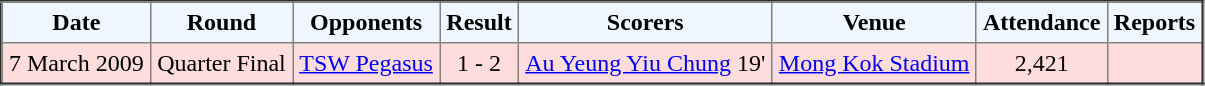<table border="2" cellpadding="4" style="border-collapse:collapse; text-align:center;">
<tr style="background:#f0f6ff;">
<th><strong>Date</strong></th>
<td><strong>Round</strong></td>
<th><strong>Opponents</strong></th>
<th><strong>Result</strong></th>
<th><strong>Scorers</strong></th>
<th><strong>Venue</strong></th>
<th><strong>Attendance</strong></th>
<th><strong>Reports</strong></th>
</tr>
<tr bgcolor="#ffdddd">
<td>7 March 2009</td>
<td>Quarter Final</td>
<td><a href='#'>TSW Pegasus</a></td>
<td>1 - 2</td>
<td><a href='#'>Au Yeung Yiu Chung</a> 19'</td>
<td><a href='#'>Mong Kok Stadium</a></td>
<td>2,421</td>
<td></td>
</tr>
</table>
